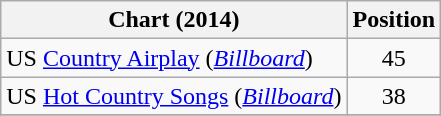<table class="wikitable sortable">
<tr>
<th scope="col">Chart (2014)</th>
<th scope="col">Position</th>
</tr>
<tr>
<td>US <a href='#'>Country Airplay</a> (<em><a href='#'>Billboard</a></em>)</td>
<td align="center">45</td>
</tr>
<tr>
<td>US <a href='#'>Hot Country Songs</a> (<em><a href='#'>Billboard</a></em>)</td>
<td align="center">38</td>
</tr>
<tr>
</tr>
</table>
